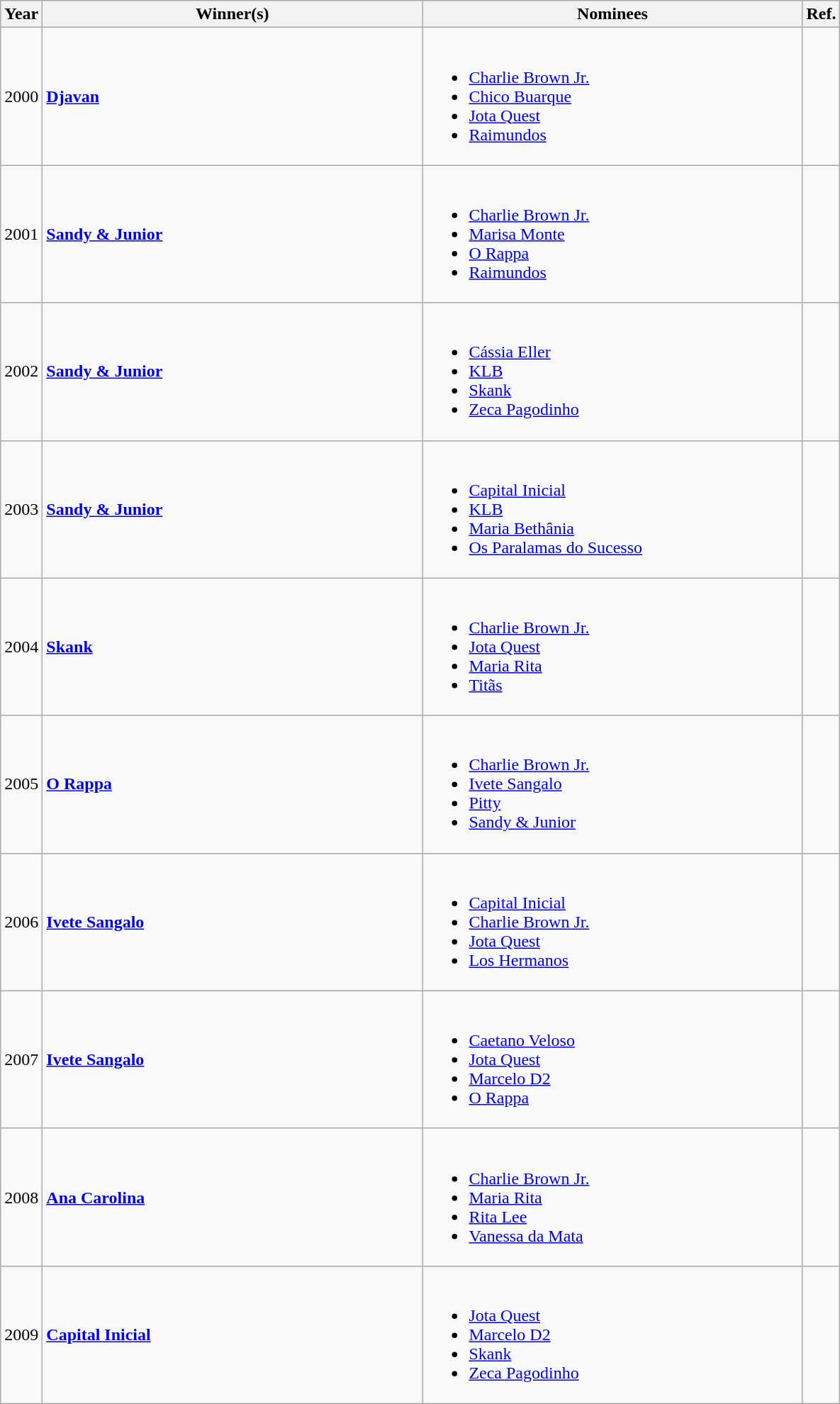<table class="wikitable sortable">
<tr>
<th style="width:5px;"><strong>Year</strong></th>
<th style="width:350px;"><strong>Winner(s)</strong></th>
<th style="width:350px;"><strong>Nominees</strong></th>
<th class="unsortable">Ref.</th>
</tr>
<tr>
<td align="center">2000</td>
<td><strong><a href='#'>Djavan</a></strong></td>
<td><br><ul><li><a href='#'>Charlie Brown Jr.</a></li><li><a href='#'>Chico Buarque</a></li><li><a href='#'>Jota Quest</a></li><li><a href='#'>Raimundos</a></li></ul></td>
<td></td>
</tr>
<tr>
<td align="center">2001</td>
<td><strong><a href='#'>Sandy & Junior</a></strong></td>
<td><br><ul><li><a href='#'>Charlie Brown Jr.</a></li><li><a href='#'>Marisa Monte</a></li><li><a href='#'>O Rappa</a></li><li><a href='#'>Raimundos</a></li></ul></td>
<td></td>
</tr>
<tr>
<td align="center">2002</td>
<td><strong><a href='#'>Sandy & Junior</a></strong></td>
<td><br><ul><li><a href='#'>Cássia Eller</a></li><li><a href='#'>KLB</a></li><li><a href='#'>Skank</a></li><li><a href='#'>Zeca Pagodinho</a></li></ul></td>
<td></td>
</tr>
<tr>
<td align="center">2003</td>
<td><strong><a href='#'>Sandy & Junior</a></strong></td>
<td><br><ul><li><a href='#'>Capital Inicial</a></li><li><a href='#'>KLB</a></li><li><a href='#'>Maria Bethânia</a></li><li><a href='#'>Os Paralamas do Sucesso</a></li></ul></td>
<td></td>
</tr>
<tr>
<td align="center">2004</td>
<td><strong><a href='#'>Skank</a></strong></td>
<td><br><ul><li><a href='#'>Charlie Brown Jr.</a></li><li><a href='#'>Jota Quest</a></li><li><a href='#'>Maria Rita</a></li><li><a href='#'>Titãs</a></li></ul></td>
<td></td>
</tr>
<tr>
<td align="center">2005</td>
<td><strong><a href='#'>O Rappa</a></strong></td>
<td><br><ul><li><a href='#'>Charlie Brown Jr.</a></li><li><a href='#'>Ivete Sangalo</a></li><li><a href='#'>Pitty</a></li><li><a href='#'>Sandy & Junior</a></li></ul></td>
<td></td>
</tr>
<tr>
<td align="center">2006</td>
<td><strong><a href='#'>Ivete Sangalo</a></strong></td>
<td><br><ul><li><a href='#'>Capital Inicial</a></li><li><a href='#'>Charlie Brown Jr.</a></li><li><a href='#'>Jota Quest</a></li><li><a href='#'>Los Hermanos</a></li></ul></td>
<td></td>
</tr>
<tr>
<td align="center">2007</td>
<td><strong><a href='#'>Ivete Sangalo</a></strong></td>
<td><br><ul><li><a href='#'>Caetano Veloso</a></li><li><a href='#'>Jota Quest</a></li><li><a href='#'>Marcelo D2</a></li><li><a href='#'>O Rappa</a></li></ul></td>
<td></td>
</tr>
<tr>
<td align="center">2008</td>
<td><strong><a href='#'>Ana Carolina</a></strong></td>
<td><br><ul><li><a href='#'>Charlie Brown Jr.</a></li><li><a href='#'>Maria Rita</a></li><li><a href='#'>Rita Lee</a></li><li><a href='#'>Vanessa da Mata</a></li></ul></td>
<td></td>
</tr>
<tr>
<td align="center">2009</td>
<td><strong><a href='#'>Capital Inicial</a></strong></td>
<td><br><ul><li><a href='#'>Jota Quest</a></li><li><a href='#'>Marcelo D2</a></li><li><a href='#'>Skank</a></li><li><a href='#'>Zeca Pagodinho</a></li></ul></td>
<td></td>
</tr>
</table>
